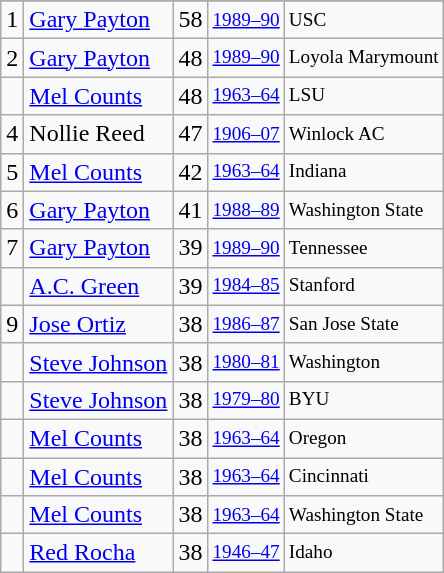<table class="wikitable">
<tr>
</tr>
<tr>
<td>1</td>
<td><a href='#'>Gary Payton</a></td>
<td>58</td>
<td style="font-size:80%;"><a href='#'>1989–90</a></td>
<td style="font-size:80%;">USC</td>
</tr>
<tr>
<td>2</td>
<td><a href='#'>Gary Payton</a></td>
<td>48</td>
<td style="font-size:80%;"><a href='#'>1989–90</a></td>
<td style="font-size:80%;">Loyola Marymount</td>
</tr>
<tr>
<td></td>
<td><a href='#'>Mel Counts</a></td>
<td>48</td>
<td style="font-size:80%;"><a href='#'>1963–64</a></td>
<td style="font-size:80%;">LSU</td>
</tr>
<tr>
<td>4</td>
<td>Nollie Reed</td>
<td>47</td>
<td style="font-size:80%;"><a href='#'>1906–07</a></td>
<td style="font-size:80%;">Winlock AC</td>
</tr>
<tr>
<td>5</td>
<td><a href='#'>Mel Counts</a></td>
<td>42</td>
<td style="font-size:80%;"><a href='#'>1963–64</a></td>
<td style="font-size:80%;">Indiana</td>
</tr>
<tr>
<td>6</td>
<td><a href='#'>Gary Payton</a></td>
<td>41</td>
<td style="font-size:80%;"><a href='#'>1988–89</a></td>
<td style="font-size:80%;">Washington State</td>
</tr>
<tr>
<td>7</td>
<td><a href='#'>Gary Payton</a></td>
<td>39</td>
<td style="font-size:80%;"><a href='#'>1989–90</a></td>
<td style="font-size:80%;">Tennessee</td>
</tr>
<tr>
<td></td>
<td><a href='#'>A.C. Green</a></td>
<td>39</td>
<td style="font-size:80%;"><a href='#'>1984–85</a></td>
<td style="font-size:80%;">Stanford</td>
</tr>
<tr>
<td>9</td>
<td><a href='#'>Jose Ortiz</a></td>
<td>38</td>
<td style="font-size:80%;"><a href='#'>1986–87</a></td>
<td style="font-size:80%;">San Jose State</td>
</tr>
<tr>
<td></td>
<td><a href='#'>Steve Johnson</a></td>
<td>38</td>
<td style="font-size:80%;"><a href='#'>1980–81</a></td>
<td style="font-size:80%;">Washington</td>
</tr>
<tr>
<td></td>
<td><a href='#'>Steve Johnson</a></td>
<td>38</td>
<td style="font-size:80%;"><a href='#'>1979–80</a></td>
<td style="font-size:80%;">BYU</td>
</tr>
<tr>
<td></td>
<td><a href='#'>Mel Counts</a></td>
<td>38</td>
<td style="font-size:80%;"><a href='#'>1963–64</a></td>
<td style="font-size:80%;">Oregon</td>
</tr>
<tr>
<td></td>
<td><a href='#'>Mel Counts</a></td>
<td>38</td>
<td style="font-size:80%;"><a href='#'>1963–64</a></td>
<td style="font-size:80%;">Cincinnati</td>
</tr>
<tr>
<td></td>
<td><a href='#'>Mel Counts</a></td>
<td>38</td>
<td style="font-size:80%;"><a href='#'>1963–64</a></td>
<td style="font-size:80%;">Washington State</td>
</tr>
<tr>
<td></td>
<td><a href='#'>Red Rocha</a></td>
<td>38</td>
<td style="font-size:80%;"><a href='#'>1946–47</a></td>
<td style="font-size:80%;">Idaho</td>
</tr>
</table>
